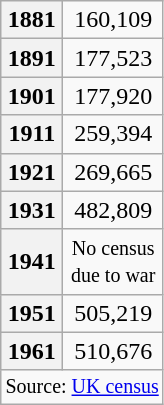<table class="wikitable" style="float:left; text-align:center; margin-left:10px; margin-right:10px; margin-top:0;">
<tr>
<th>1881</th>
<td>160,109</td>
</tr>
<tr>
<th>1891</th>
<td>177,523</td>
</tr>
<tr>
<th>1901</th>
<td>177,920</td>
</tr>
<tr>
<th>1911</th>
<td>259,394</td>
</tr>
<tr>
<th>1921</th>
<td>269,665</td>
</tr>
<tr>
<th>1931</th>
<td>482,809</td>
</tr>
<tr>
<th>1941</th>
<td><small>No census<br>due to war</small></td>
</tr>
<tr>
<th>1951</th>
<td>505,219</td>
</tr>
<tr>
<th>1961</th>
<td>510,676</td>
</tr>
<tr>
<td colspan="2" style="font-size:smaller;">Source: <a href='#'>UK census</a></td>
</tr>
</table>
